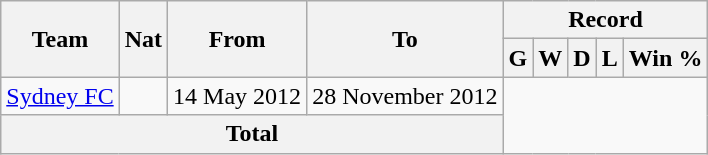<table class="wikitable" style="text-align: center">
<tr>
<th rowspan="2">Team</th>
<th rowspan="2">Nat</th>
<th rowspan="2">From</th>
<th rowspan="2">To</th>
<th colspan="5">Record</th>
</tr>
<tr>
<th>G</th>
<th>W</th>
<th>D</th>
<th>L</th>
<th>Win %</th>
</tr>
<tr>
<td align=left><a href='#'>Sydney FC</a></td>
<td></td>
<td align=left>14 May 2012</td>
<td align=left>28 November 2012<br></td>
</tr>
<tr>
<th colspan="4">Total<br></th>
</tr>
</table>
